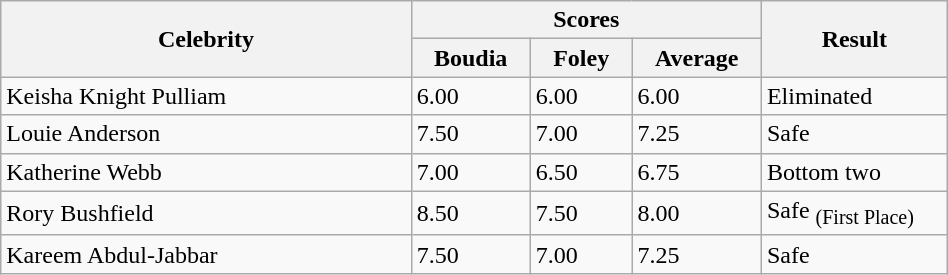<table class="wikitable" width="50%">
<tr>
<th width="25%" rowspan="2">Celebrity</th>
<th width="15%" colspan="3">Scores</th>
<th width="10%" rowspan="2">Result</th>
</tr>
<tr>
<th width="5%">Boudia</th>
<th width="5%">Foley</th>
<th width="5%">Average</th>
</tr>
<tr>
<td>Keisha Knight Pulliam</td>
<td>6.00</td>
<td>6.00</td>
<td>6.00</td>
<td>Eliminated</td>
</tr>
<tr>
<td>Louie Anderson</td>
<td>7.50</td>
<td>7.00</td>
<td>7.25</td>
<td>Safe</td>
</tr>
<tr>
<td>Katherine Webb</td>
<td>7.00</td>
<td>6.50</td>
<td>6.75</td>
<td>Bottom two</td>
</tr>
<tr>
<td>Rory Bushfield</td>
<td>8.50</td>
<td>7.50</td>
<td>8.00</td>
<td>Safe <sub>(First Place)</sub></td>
</tr>
<tr>
<td>Kareem Abdul-Jabbar</td>
<td>7.50</td>
<td>7.00</td>
<td>7.25</td>
<td>Safe</td>
</tr>
</table>
